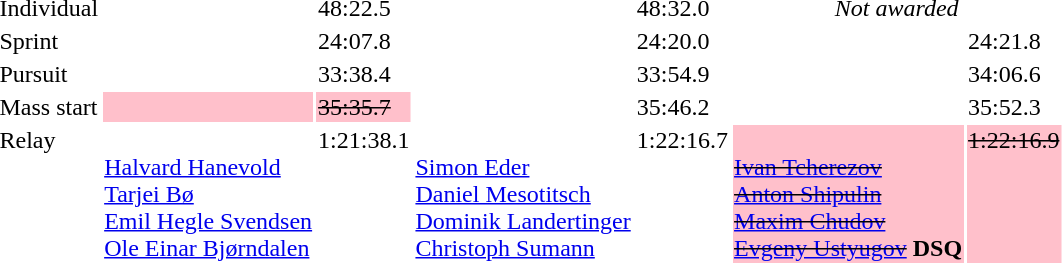<table>
<tr valign="top">
<td>Individual<br></td>
<td></td>
<td>48:22.5</td>
<td><br></td>
<td>48:32.0</td>
<td colspan="2" align="center"><em>Not awarded</em></td>
</tr>
<tr valign="top">
<td>Sprint<br></td>
<td></td>
<td>24:07.8</td>
<td></td>
<td>24:20.0</td>
<td></td>
<td>24:21.8</td>
</tr>
<tr valign="top">
<td>Pursuit<br></td>
<td></td>
<td>33:38.4</td>
<td></td>
<td>33:54.9</td>
<td></td>
<td>34:06.6</td>
</tr>
<tr valign="top">
<td>Mass start<br></td>
<td bgcolor=pink></td>
<td bgcolor=pink><s>35:35.7</s></td>
<td></td>
<td>35:46.2</td>
<td></td>
<td>35:52.3</td>
</tr>
<tr valign="top">
<td>Relay<br></td>
<td><br><a href='#'>Halvard Hanevold</a><br><a href='#'>Tarjei Bø</a><br><a href='#'>Emil Hegle Svendsen</a><br><a href='#'>Ole Einar Bjørndalen</a></td>
<td>1:21:38.1</td>
<td><br><a href='#'>Simon Eder</a><br><a href='#'>Daniel Mesotitsch</a><br><a href='#'>Dominik Landertinger</a><br><a href='#'>Christoph Sumann</a></td>
<td>1:22:16.7</td>
<td bgcolor=pink><br><s><a href='#'>Ivan Tcherezov</a><br><a href='#'>Anton Shipulin</a><br><a href='#'>Maxim Chudov</a><br><a href='#'>Evgeny Ustyugov</a></s> <strong>DSQ</strong></td>
<td bgcolor=pink><s>1:22:16.9</s></td>
</tr>
</table>
